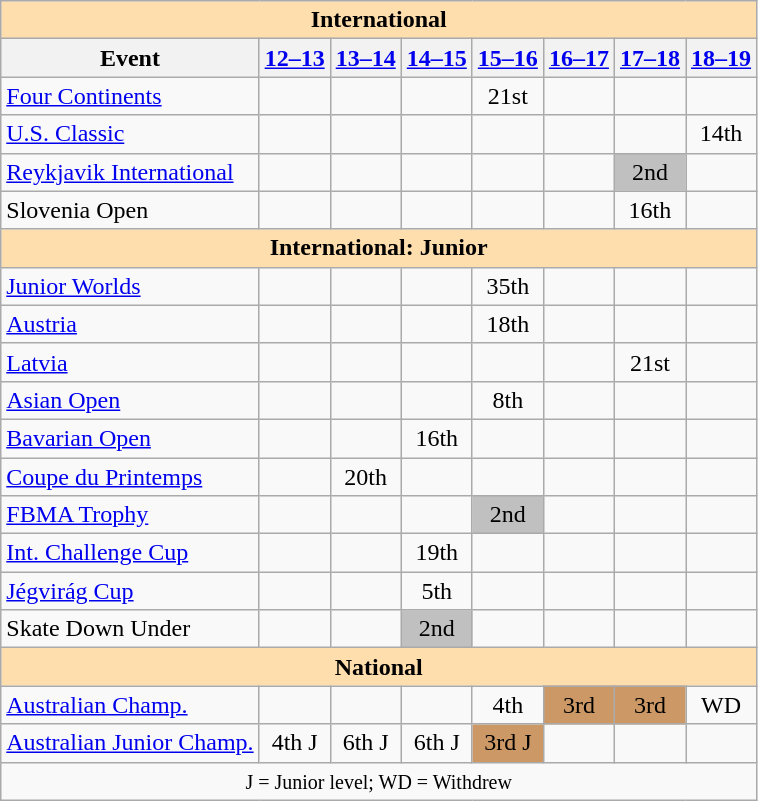<table class="wikitable" style="text-align:center">
<tr>
<th style="background-color: #ffdead; " colspan=8 align=center>International</th>
</tr>
<tr>
<th>Event</th>
<th><a href='#'>12–13</a></th>
<th><a href='#'>13–14</a></th>
<th><a href='#'>14–15</a></th>
<th><a href='#'>15–16</a></th>
<th><a href='#'>16–17</a></th>
<th><a href='#'>17–18</a></th>
<th><a href='#'>18–19</a></th>
</tr>
<tr>
<td align=left><a href='#'>Four Continents</a></td>
<td></td>
<td></td>
<td></td>
<td>21st</td>
<td></td>
<td></td>
<td></td>
</tr>
<tr>
<td align=left> <a href='#'>U.S. Classic</a></td>
<td></td>
<td></td>
<td></td>
<td></td>
<td></td>
<td></td>
<td>14th</td>
</tr>
<tr>
<td align=left><a href='#'>Reykjavik International</a></td>
<td></td>
<td></td>
<td></td>
<td></td>
<td></td>
<td bgcolor=silver>2nd</td>
<td></td>
</tr>
<tr>
<td align=left>Slovenia Open</td>
<td></td>
<td></td>
<td></td>
<td></td>
<td></td>
<td>16th</td>
<td></td>
</tr>
<tr>
<th style="background-color: #ffdead; " colspan=8 align=center>International: Junior</th>
</tr>
<tr>
<td align=left><a href='#'>Junior Worlds</a></td>
<td></td>
<td></td>
<td></td>
<td>35th</td>
<td></td>
<td></td>
<td></td>
</tr>
<tr>
<td align=left> <a href='#'>Austria</a></td>
<td></td>
<td></td>
<td></td>
<td>18th</td>
<td></td>
<td></td>
<td></td>
</tr>
<tr>
<td align=left> <a href='#'>Latvia</a></td>
<td></td>
<td></td>
<td></td>
<td></td>
<td></td>
<td>21st</td>
<td></td>
</tr>
<tr>
<td align=left><a href='#'>Asian Open</a></td>
<td></td>
<td></td>
<td></td>
<td>8th</td>
<td></td>
<td></td>
<td></td>
</tr>
<tr>
<td align=left><a href='#'>Bavarian Open</a></td>
<td></td>
<td></td>
<td>16th</td>
<td></td>
<td></td>
<td></td>
<td></td>
</tr>
<tr>
<td align=left><a href='#'>Coupe du Printemps</a></td>
<td></td>
<td>20th</td>
<td></td>
<td></td>
<td></td>
<td></td>
<td></td>
</tr>
<tr>
<td align=left><a href='#'>FBMA Trophy</a></td>
<td></td>
<td></td>
<td></td>
<td bgcolor=silver>2nd</td>
<td></td>
<td></td>
<td></td>
</tr>
<tr>
<td align=left><a href='#'>Int. Challenge Cup</a></td>
<td></td>
<td></td>
<td>19th</td>
<td></td>
<td></td>
<td></td>
<td></td>
</tr>
<tr>
<td align=left><a href='#'>Jégvirág Cup</a></td>
<td></td>
<td></td>
<td>5th</td>
<td></td>
<td></td>
<td></td>
<td></td>
</tr>
<tr>
<td align=left>Skate Down Under</td>
<td></td>
<td></td>
<td bgcolor=silver>2nd</td>
<td></td>
<td></td>
<td></td>
<td></td>
</tr>
<tr>
<th style="background-color: #ffdead; " colspan=8 align=center>National</th>
</tr>
<tr>
<td align=left><a href='#'>Australian Champ.</a></td>
<td></td>
<td></td>
<td></td>
<td>4th</td>
<td bgcolor=cc9966>3rd</td>
<td bgcolor=cc9966>3rd</td>
<td>WD</td>
</tr>
<tr>
<td align=left><a href='#'>Australian Junior Champ.</a></td>
<td>4th J</td>
<td>6th J</td>
<td>6th J</td>
<td bgcolor=cc9966>3rd J</td>
<td></td>
<td></td>
<td></td>
</tr>
<tr>
<td colspan=8 align=center><small> J = Junior level; WD = Withdrew </small></td>
</tr>
</table>
